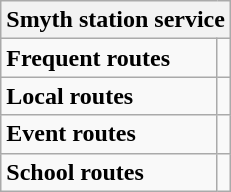<table class="wikitable">
<tr>
<th colspan="2">Smyth station service</th>
</tr>
<tr>
<td><strong>Frequent routes</strong></td>
<td>   </td>
</tr>
<tr>
<td><strong>Local routes</strong></td>
<td> </td>
</tr>
<tr>
<td><strong>Event routes</strong></td>
<td></td>
</tr>
<tr>
<td><strong>School routes</strong></td>
<td>   </td>
</tr>
</table>
